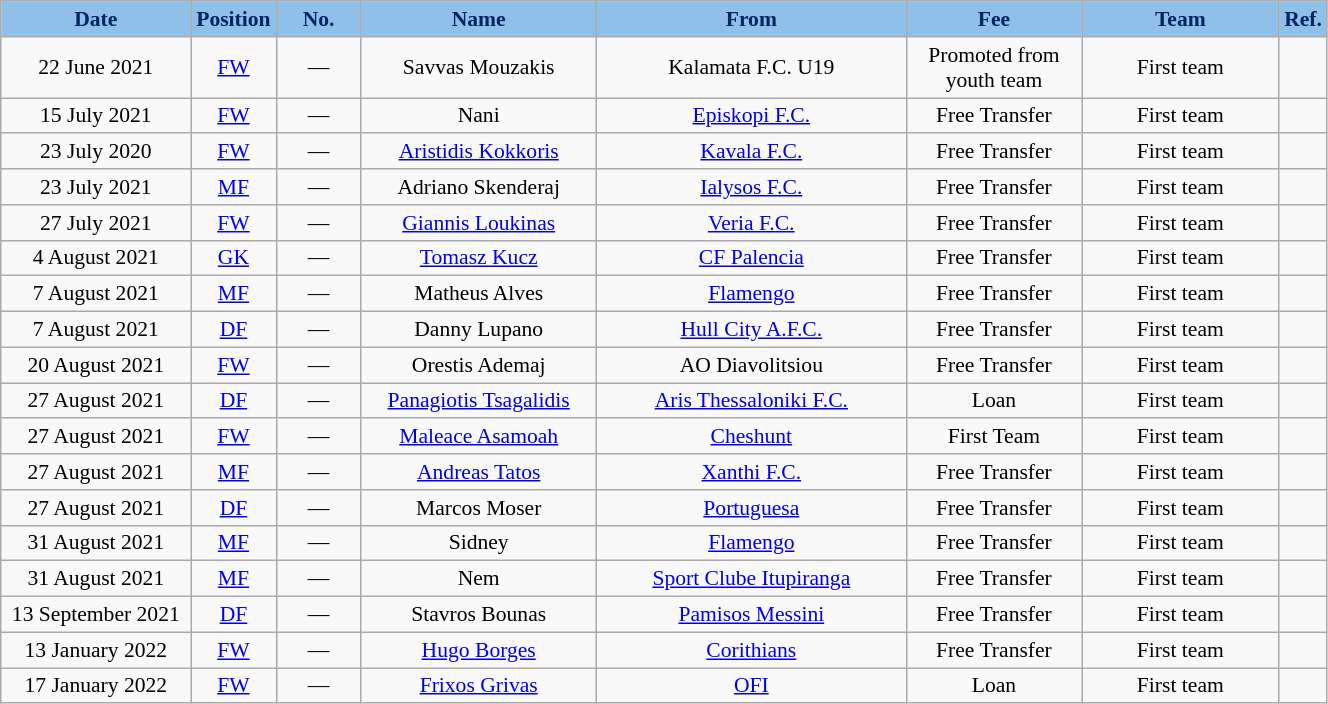<table class="wikitable" style="text-align:center; font-size:90%; ">
<tr>
<th style="background:#8FC0E9; color:#022360; width:120px;">Date</th>
<th style="background:#8FC0E9; color:#022360; width:50px;">Position</th>
<th style="background:#8FC0E9; color:#022360; width:50px;">No.</th>
<th style="background:#8FC0E9; color:#022360; width:150px;">Name</th>
<th style="background:#8FC0E9; color:#022360; width:200px;">From</th>
<th style="background:#8FC0E9; color:#022360; width:110px;">Fee</th>
<th style="background:#8FC0E9; color:#022360; width:125px;">Team</th>
<th style="background:#8FC0E9; color:#022360; width:25px;">Ref.</th>
</tr>
<tr>
<td>22 June 2021</td>
<td><a href='#'>FW</a></td>
<td>—</td>
<td> Savvas Mouzakis</td>
<td> Kalamata F.C. U19</td>
<td>Promoted from youth team</td>
<td>First team</td>
<td></td>
</tr>
<tr>
<td>15 July 2021</td>
<td><a href='#'>FW</a></td>
<td>—</td>
<td> Nani</td>
<td> <a href='#'>Episkopi F.C.</a></td>
<td>Free Transfer</td>
<td>First team</td>
<td></td>
</tr>
<tr>
<td>23 July 2020</td>
<td><a href='#'>FW</a></td>
<td>—</td>
<td> <a href='#'>Aristidis Kokkoris</a></td>
<td> <a href='#'>Kavala F.C.</a></td>
<td>Free Transfer</td>
<td>First team</td>
<td></td>
</tr>
<tr>
<td>23 July 2021</td>
<td><a href='#'>MF</a></td>
<td>—</td>
<td> Adriano Skenderaj</td>
<td> <a href='#'>Ialysos F.C.</a></td>
<td>Free Transfer</td>
<td>First team</td>
<td></td>
</tr>
<tr>
<td>27 July 2021</td>
<td><a href='#'>FW</a></td>
<td>—</td>
<td> <a href='#'>Giannis Loukinas</a></td>
<td> <a href='#'>Veria F.C.</a></td>
<td>Free Transfer</td>
<td>First team</td>
<td></td>
</tr>
<tr>
<td>4 August 2021</td>
<td><a href='#'>GK</a></td>
<td>—</td>
<td> <a href='#'>Tomasz Kucz</a></td>
<td> <a href='#'>CF Palencia</a></td>
<td>Free Transfer</td>
<td>First team</td>
<td></td>
</tr>
<tr>
<td>7 August 2021</td>
<td><a href='#'>MF</a></td>
<td>—</td>
<td> Matheus Alves</td>
<td> <a href='#'>Flamengo</a></td>
<td>Free Transfer</td>
<td>First team</td>
<td></td>
</tr>
<tr>
<td>7 August 2021</td>
<td><a href='#'>DF</a></td>
<td>—</td>
<td> Danny Lupano</td>
<td> <a href='#'>Hull City A.F.C.</a></td>
<td>Free Transfer</td>
<td>First team</td>
<td></td>
</tr>
<tr>
<td>20 August 2021</td>
<td><a href='#'>FW</a></td>
<td>—</td>
<td> Orestis Ademaj</td>
<td> AO Diavolitsiou</td>
<td>Free Transfer</td>
<td>First team</td>
<td></td>
</tr>
<tr>
<td>27 August 2021</td>
<td><a href='#'>DF</a></td>
<td>—</td>
<td> <a href='#'>Panagiotis Tsagalidis</a></td>
<td> <a href='#'>Aris Thessaloniki F.C.</a></td>
<td>Loan</td>
<td>First team</td>
<td></td>
</tr>
<tr>
<td>27 August 2021</td>
<td><a href='#'>FW</a></td>
<td>—</td>
<td> <a href='#'>Maleace Asamoah</a></td>
<td> <a href='#'>Cheshunt</a></td>
<td>First Team</td>
<td>First team</td>
<td></td>
</tr>
<tr>
<td>27 August 2021</td>
<td><a href='#'>MF</a></td>
<td>—</td>
<td> <a href='#'>Andreas Tatos</a></td>
<td> <a href='#'>Xanthi F.C.</a></td>
<td>Free Transfer</td>
<td>First team</td>
<td></td>
</tr>
<tr>
<td>27 August 2021</td>
<td><a href='#'>DF</a></td>
<td>—</td>
<td> Marcos Moser</td>
<td> <a href='#'>Portuguesa</a></td>
<td>Free Transfer</td>
<td>First team</td>
<td></td>
</tr>
<tr>
<td>31 August 2021</td>
<td><a href='#'>MF</a></td>
<td>—</td>
<td> Sidney</td>
<td> <a href='#'>Flamengo</a></td>
<td>Free Transfer</td>
<td>First team</td>
<td></td>
</tr>
<tr>
<td>31 August 2021</td>
<td><a href='#'>MF</a></td>
<td>—</td>
<td> Nem</td>
<td> <a href='#'>Sport Clube Itupiranga</a></td>
<td>Free Transfer</td>
<td>First team</td>
<td></td>
</tr>
<tr>
<td>13 September 2021</td>
<td><a href='#'>DF</a></td>
<td>—</td>
<td> Stavros Bounas</td>
<td> <a href='#'>Pamisos Messini</a></td>
<td>Free Transfer</td>
<td>First team</td>
<td></td>
</tr>
<tr>
<td>13 January 2022</td>
<td><a href='#'>FW</a></td>
<td>—</td>
<td> <a href='#'>Hugo Borges</a></td>
<td> <a href='#'>Corithians</a></td>
<td>Free Transfer</td>
<td>First team</td>
<td></td>
</tr>
<tr>
<td>17 January 2022</td>
<td><a href='#'>FW</a></td>
<td>—</td>
<td> <a href='#'>Frixos Grivas</a></td>
<td> <a href='#'>OFI</a></td>
<td>Loan</td>
<td>First team</td>
<td></td>
</tr>
</table>
